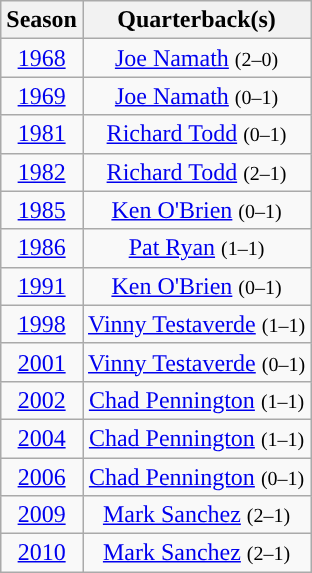<table class="wikitable" style="text-align:center">
<tr>
<th>Season</th>
<th>Quarterback(s)</th>
</tr>
<tr>
<td><a href='#'>1968</a></td>
<td><a href='#'>Joe Namath</a> <small>(2–0)</small></td>
</tr>
<tr>
<td><a href='#'>1969</a></td>
<td><a href='#'>Joe Namath</a> <small>(0–1)</small></td>
</tr>
<tr>
<td><a href='#'>1981</a></td>
<td><a href='#'>Richard Todd</a> <small>(0–1)</small></td>
</tr>
<tr>
<td><a href='#'>1982</a></td>
<td><a href='#'>Richard Todd</a> <small>(2–1)</small></td>
</tr>
<tr>
<td><a href='#'>1985</a></td>
<td><a href='#'>Ken O'Brien</a> <small>(0–1)</small></td>
</tr>
<tr>
<td><a href='#'>1986</a></td>
<td><a href='#'>Pat Ryan</a> <small>(1–1)</small></td>
</tr>
<tr>
<td><a href='#'>1991</a></td>
<td><a href='#'>Ken O'Brien</a> <small>(0–1)</small></td>
</tr>
<tr>
<td><a href='#'>1998</a></td>
<td><a href='#'>Vinny Testaverde</a> <small>(1–1)</small></td>
</tr>
<tr>
<td><a href='#'>2001</a></td>
<td><a href='#'>Vinny Testaverde</a> <small>(0–1)</small></td>
</tr>
<tr>
<td><a href='#'>2002</a></td>
<td><a href='#'>Chad Pennington</a> <small>(1–1)</small></td>
</tr>
<tr>
<td><a href='#'>2004</a></td>
<td><a href='#'>Chad Pennington</a> <small>(1–1)</small></td>
</tr>
<tr>
<td><a href='#'>2006</a></td>
<td><a href='#'>Chad Pennington</a> <small>(0–1)</small></td>
</tr>
<tr>
<td><a href='#'>2009</a></td>
<td><a href='#'>Mark Sanchez</a> <small>(2–1)</small></td>
</tr>
<tr>
<td><a href='#'>2010</a></td>
<td><a href='#'>Mark Sanchez</a> <small>(2–1)</small></td>
</tr>
</table>
